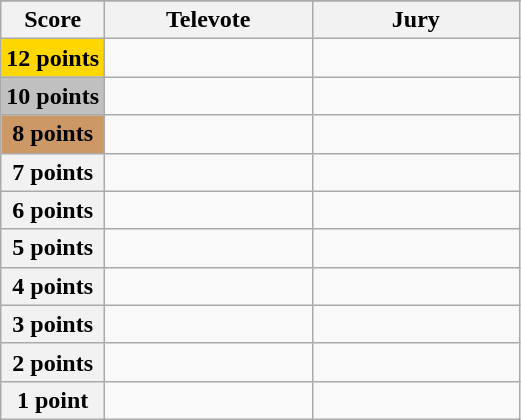<table class="wikitable">
<tr>
</tr>
<tr>
<th scope="col" width="20%">Score</th>
<th scope="col" width="40%">Televote</th>
<th scope="col" width="40%">Jury</th>
</tr>
<tr>
<th scope="row" style="background:gold">12 points</th>
<td></td>
<td></td>
</tr>
<tr>
<th scope="row" style="background:silver">10 points</th>
<td></td>
<td></td>
</tr>
<tr>
<th scope="row" style="background:#CC9966">8 points</th>
<td></td>
<td></td>
</tr>
<tr>
<th scope="row">7 points</th>
<td></td>
<td></td>
</tr>
<tr>
<th scope="row">6 points</th>
<td></td>
<td></td>
</tr>
<tr>
<th scope="row">5 points</th>
<td></td>
<td></td>
</tr>
<tr>
<th scope="row">4 points</th>
<td></td>
<td></td>
</tr>
<tr>
<th scope="row">3 points</th>
<td></td>
<td></td>
</tr>
<tr>
<th scope="row">2 points</th>
<td></td>
<td></td>
</tr>
<tr>
<th scope="row">1 point</th>
<td></td>
<td></td>
</tr>
</table>
